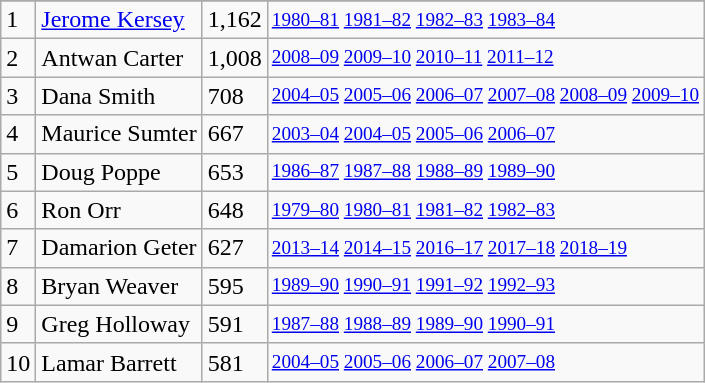<table class="wikitable">
<tr>
</tr>
<tr>
<td>1</td>
<td><a href='#'>Jerome Kersey</a></td>
<td>1,162</td>
<td style="font-size:80%;"><a href='#'>1980–81</a> <a href='#'>1981–82</a> <a href='#'>1982–83</a> <a href='#'>1983–84</a></td>
</tr>
<tr>
<td>2</td>
<td>Antwan Carter</td>
<td>1,008</td>
<td style="font-size:80%;"><a href='#'>2008–09</a> <a href='#'>2009–10</a> <a href='#'>2010–11</a> <a href='#'>2011–12</a></td>
</tr>
<tr>
<td>3</td>
<td>Dana Smith</td>
<td>708</td>
<td style="font-size:80%;"><a href='#'>2004–05</a> <a href='#'>2005–06</a> <a href='#'>2006–07</a> <a href='#'>2007–08</a> <a href='#'>2008–09</a> <a href='#'>2009–10</a></td>
</tr>
<tr>
<td>4</td>
<td>Maurice Sumter</td>
<td>667</td>
<td style="font-size:80%;"><a href='#'>2003–04</a> <a href='#'>2004–05</a> <a href='#'>2005–06</a> <a href='#'>2006–07</a></td>
</tr>
<tr>
<td>5</td>
<td>Doug Poppe</td>
<td>653</td>
<td style="font-size:80%;"><a href='#'>1986–87</a> <a href='#'>1987–88</a> <a href='#'>1988–89</a> <a href='#'>1989–90</a></td>
</tr>
<tr>
<td>6</td>
<td>Ron Orr</td>
<td>648</td>
<td style="font-size:80%;"><a href='#'>1979–80</a> <a href='#'>1980–81</a> <a href='#'>1981–82</a> <a href='#'>1982–83</a></td>
</tr>
<tr>
<td>7</td>
<td>Damarion Geter</td>
<td>627</td>
<td style="font-size:80%;"><a href='#'>2013–14</a> <a href='#'>2014–15</a> <a href='#'>2016–17</a> <a href='#'>2017–18</a> <a href='#'>2018–19</a></td>
</tr>
<tr>
<td>8</td>
<td>Bryan Weaver</td>
<td>595</td>
<td style="font-size:80%;"><a href='#'>1989–90</a> <a href='#'>1990–91</a> <a href='#'>1991–92</a> <a href='#'>1992–93</a></td>
</tr>
<tr>
<td>9</td>
<td>Greg Holloway</td>
<td>591</td>
<td style="font-size:80%;"><a href='#'>1987–88</a> <a href='#'>1988–89</a> <a href='#'>1989–90</a> <a href='#'>1990–91</a></td>
</tr>
<tr>
<td>10</td>
<td>Lamar Barrett</td>
<td>581</td>
<td style="font-size:80%;"><a href='#'>2004–05</a> <a href='#'>2005–06</a> <a href='#'>2006–07</a> <a href='#'>2007–08</a></td>
</tr>
</table>
